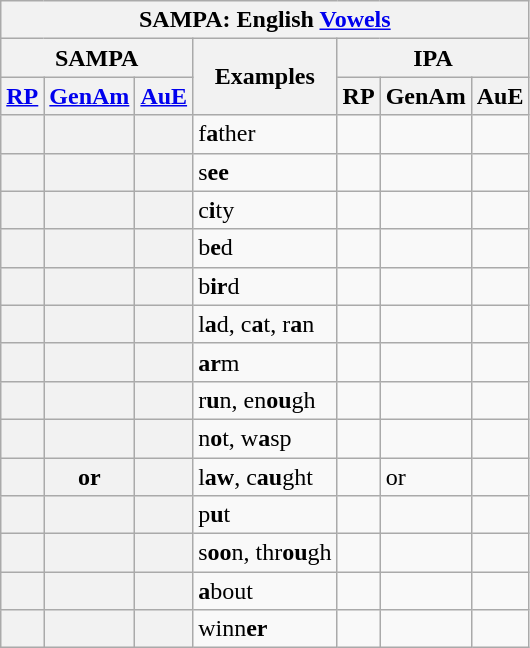<table class="wikitable">
<tr>
<th colspan="7">SAMPA: English <a href='#'>Vowels</a></th>
</tr>
<tr>
<th colspan="3">SAMPA</th>
<th rowspan="2">Examples</th>
<th colspan="3">IPA</th>
</tr>
<tr>
<th><a href='#'>RP</a></th>
<th><a href='#'>GenAm</a></th>
<th><a href='#'>AuE</a></th>
<th>RP</th>
<th>GenAm</th>
<th>AuE</th>
</tr>
<tr>
<th></th>
<th></th>
<th></th>
<td>f<strong>a</strong>ther</td>
<td></td>
<td></td>
<td></td>
</tr>
<tr>
<th></th>
<th></th>
<th></th>
<td>s<strong>ee</strong></td>
<td></td>
<td></td>
<td></td>
</tr>
<tr>
<th></th>
<th></th>
<th></th>
<td>c<strong>i</strong>ty</td>
<td></td>
<td></td>
<td></td>
</tr>
<tr>
<th></th>
<th></th>
<th></th>
<td>b<strong>e</strong>d</td>
<td></td>
<td></td>
<td></td>
</tr>
<tr>
<th></th>
<th></th>
<th></th>
<td>b<strong>ir</strong>d</td>
<td></td>
<td></td>
<td></td>
</tr>
<tr>
<th></th>
<th></th>
<th></th>
<td>l<strong>a</strong>d, c<strong>a</strong>t, r<strong>a</strong>n</td>
<td></td>
<td></td>
<td></td>
</tr>
<tr>
<th></th>
<th></th>
<th></th>
<td><strong>ar</strong>m</td>
<td></td>
<td></td>
<td></td>
</tr>
<tr>
<th></th>
<th></th>
<th></th>
<td>r<strong>u</strong>n, en<strong>ou</strong>gh</td>
<td></td>
<td></td>
<td></td>
</tr>
<tr>
<th></th>
<th></th>
<th></th>
<td>n<strong>o</strong>t, w<strong>a</strong>sp</td>
<td></td>
<td></td>
<td></td>
</tr>
<tr>
<th></th>
<th> or </th>
<th></th>
<td>l<strong>aw</strong>, c<strong>au</strong>ght</td>
<td></td>
<td> or </td>
<td></td>
</tr>
<tr>
<th></th>
<th></th>
<th></th>
<td>p<strong>u</strong>t</td>
<td></td>
<td></td>
<td></td>
</tr>
<tr>
<th></th>
<th></th>
<th></th>
<td>s<strong>oo</strong>n, thr<strong>ou</strong>gh</td>
<td></td>
<td></td>
<td></td>
</tr>
<tr>
<th></th>
<th></th>
<th></th>
<td><strong>a</strong>bout</td>
<td></td>
<td></td>
<td></td>
</tr>
<tr>
<th></th>
<th></th>
<th></th>
<td>winn<strong>er</strong></td>
<td></td>
<td></td>
<td></td>
</tr>
</table>
